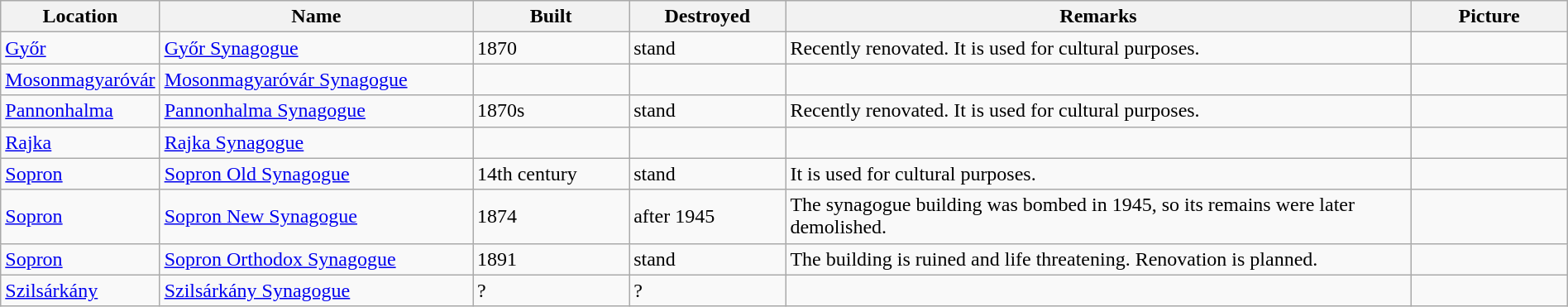<table class="wikitable sortable" width="100%">
<tr>
<th width="10%">Location</th>
<th width="20%">Name</th>
<th width="10%">Built</th>
<th width="10%">Destroyed</th>
<th width="40%" class="unsortable">Remarks</th>
<th width="10%" class="unsortable">Picture</th>
</tr>
<tr>
<td><a href='#'>Győr</a></td>
<td><a href='#'>Győr Synagogue</a></td>
<td>1870</td>
<td>stand</td>
<td>Recently renovated. It is used for cultural purposes.</td>
<td></td>
</tr>
<tr>
<td><a href='#'>Mosonmagyaróvár</a></td>
<td><a href='#'>Mosonmagyaróvár Synagogue</a></td>
<td></td>
<td></td>
<td></td>
<td></td>
</tr>
<tr>
<td><a href='#'>Pannonhalma</a></td>
<td><a href='#'>Pannonhalma Synagogue</a></td>
<td>1870s</td>
<td>stand</td>
<td>Recently renovated. It is used for cultural purposes.</td>
<td></td>
</tr>
<tr>
<td><a href='#'>Rajka</a></td>
<td><a href='#'>Rajka Synagogue</a></td>
<td></td>
<td></td>
<td></td>
<td></td>
</tr>
<tr>
<td><a href='#'>Sopron</a></td>
<td><a href='#'>Sopron Old Synagogue</a></td>
<td>14th century</td>
<td>stand</td>
<td>It is used for cultural purposes.</td>
<td></td>
</tr>
<tr>
<td><a href='#'>Sopron</a></td>
<td><a href='#'>Sopron New Synagogue</a></td>
<td>1874</td>
<td>after 1945</td>
<td>The synagogue building was bombed in 1945, so its remains were later demolished.</td>
<td></td>
</tr>
<tr>
<td><a href='#'>Sopron</a></td>
<td><a href='#'>Sopron Orthodox Synagogue</a></td>
<td>1891</td>
<td>stand</td>
<td>The building is ruined and life threatening. Renovation is planned.</td>
<td></td>
</tr>
<tr>
<td><a href='#'>Szilsárkány</a></td>
<td><a href='#'>Szilsárkány Synagogue</a></td>
<td>?</td>
<td>?</td>
<td></td>
<td></td>
</tr>
</table>
